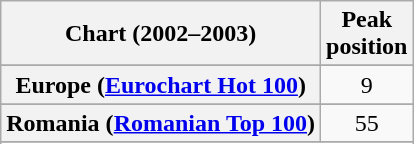<table class="wikitable sortable plainrowheaders" style="text-align:center">
<tr>
<th>Chart (2002–2003)</th>
<th>Peak<br>position</th>
</tr>
<tr>
</tr>
<tr>
</tr>
<tr>
</tr>
<tr>
</tr>
<tr>
</tr>
<tr>
<th scope="row">Europe (<a href='#'>Eurochart Hot 100</a>)</th>
<td>9</td>
</tr>
<tr>
</tr>
<tr>
</tr>
<tr>
</tr>
<tr>
</tr>
<tr>
<th scope="row">Romania (<a href='#'>Romanian Top 100</a>)</th>
<td>55</td>
</tr>
<tr>
</tr>
<tr>
</tr>
<tr>
</tr>
</table>
